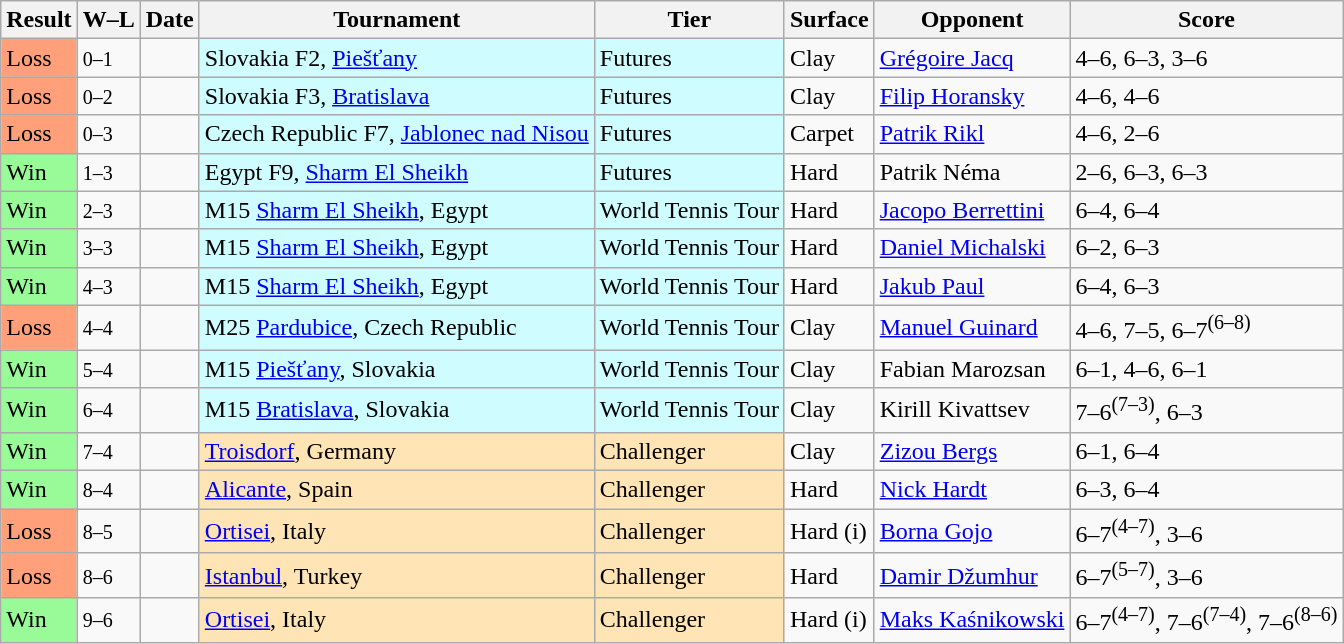<table class="sortable wikitable">
<tr>
<th>Result</th>
<th class="unsortable">W–L</th>
<th>Date</th>
<th>Tournament</th>
<th>Tier</th>
<th>Surface</th>
<th>Opponent</th>
<th class="unsortable">Score</th>
</tr>
<tr>
<td bgcolor=FFA07A>Loss</td>
<td><small>0–1</small></td>
<td></td>
<td style="background:#cffcff;">Slovakia F2, <a href='#'>Piešťany</a></td>
<td style="background:#cffcff;">Futures</td>
<td>Clay</td>
<td> <a href='#'>Grégoire Jacq</a></td>
<td>4–6, 6–3, 3–6</td>
</tr>
<tr>
<td bgcolor=FFA07A>Loss</td>
<td><small>0–2</small></td>
<td></td>
<td style="background:#cffcff;">Slovakia F3, <a href='#'>Bratislava</a></td>
<td style="background:#cffcff;">Futures</td>
<td>Clay</td>
<td> <a href='#'>Filip Horansky</a></td>
<td>4–6, 4–6</td>
</tr>
<tr>
<td bgcolor=FFA07A>Loss</td>
<td><small>0–3</small></td>
<td></td>
<td style="background:#cffcff;">Czech Republic F7, <a href='#'>Jablonec nad Nisou</a></td>
<td style="background:#cffcff;">Futures</td>
<td>Carpet</td>
<td> <a href='#'>Patrik Rikl</a></td>
<td>4–6, 2–6</td>
</tr>
<tr>
<td bgcolor=98FB98>Win</td>
<td><small>1–3</small></td>
<td></td>
<td style="background:#cffcff;">Egypt F9, <a href='#'>Sharm El Sheikh</a></td>
<td style="background:#cffcff;">Futures</td>
<td>Hard</td>
<td> Patrik Néma</td>
<td>2–6, 6–3, 6–3</td>
</tr>
<tr>
<td bgcolor=98FB98>Win</td>
<td><small>2–3</small></td>
<td></td>
<td style="background:#cffcff;">M15 <a href='#'>Sharm El Sheikh</a>, Egypt</td>
<td style="background:#cffcff;">World Tennis Tour</td>
<td>Hard</td>
<td> <a href='#'>Jacopo Berrettini</a></td>
<td>6–4, 6–4</td>
</tr>
<tr>
<td bgcolor=98FB98>Win</td>
<td><small>3–3</small></td>
<td></td>
<td style="background:#cffcff;">M15 <a href='#'>Sharm El Sheikh</a>, Egypt</td>
<td style="background:#cffcff;">World Tennis Tour</td>
<td>Hard</td>
<td> <a href='#'>Daniel Michalski</a></td>
<td>6–2, 6–3</td>
</tr>
<tr>
<td bgcolor=98FB98>Win</td>
<td><small>4–3</small></td>
<td></td>
<td style="background:#cffcff;">M15 <a href='#'>Sharm El Sheikh</a>, Egypt</td>
<td style="background:#cffcff;">World Tennis Tour</td>
<td>Hard</td>
<td> <a href='#'>Jakub Paul</a></td>
<td>6–4, 6–3</td>
</tr>
<tr>
<td bgcolor=FFA07A>Loss</td>
<td><small>4–4</small></td>
<td></td>
<td style="background:#cffcff;">M25 <a href='#'>Pardubice</a>, Czech Republic</td>
<td style="background:#cffcff;">World Tennis Tour</td>
<td>Clay</td>
<td> <a href='#'>Manuel Guinard</a></td>
<td>4–6, 7–5, 6–7<sup>(6–8)</sup></td>
</tr>
<tr>
<td bgcolor=98FB98>Win</td>
<td><small>5–4</small></td>
<td></td>
<td style="background:#cffcff;">M15 <a href='#'>Piešťany</a>, Slovakia</td>
<td style="background:#cffcff;">World Tennis Tour</td>
<td>Clay</td>
<td> Fabian Marozsan</td>
<td>6–1, 4–6, 6–1</td>
</tr>
<tr>
<td bgcolor=98FB98>Win</td>
<td><small>6–4</small></td>
<td></td>
<td style="background:#cffcff;">M15 <a href='#'>Bratislava</a>, Slovakia</td>
<td style="background:#cffcff;">World Tennis Tour</td>
<td>Clay</td>
<td> Kirill Kivattsev</td>
<td>7–6<sup>(7–3)</sup>, 6–3</td>
</tr>
<tr>
<td bgcolor=98fb98>Win</td>
<td><small>7–4</small></td>
<td><a href='#'></a></td>
<td bgcolor=moccasin><a href='#'>Troisdorf</a>, Germany</td>
<td bgcolor=moccasin>Challenger</td>
<td>Clay</td>
<td> <a href='#'>Zizou Bergs</a></td>
<td>6–1, 6–4</td>
</tr>
<tr>
<td bgcolor=98fb98>Win</td>
<td><small>8–4</small></td>
<td><a href='#'></a></td>
<td bgcolor=moccasin><a href='#'>Alicante</a>, Spain</td>
<td bgcolor=moccasin>Challenger</td>
<td>Hard</td>
<td> <a href='#'>Nick Hardt</a></td>
<td>6–3, 6–4</td>
</tr>
<tr>
<td bgcolor=ffa07a>Loss</td>
<td><small>8–5</small></td>
<td><a href='#'></a></td>
<td bgcolor=moccasin><a href='#'>Ortisei</a>, Italy</td>
<td bgcolor=moccasin>Challenger</td>
<td>Hard (i)</td>
<td> <a href='#'>Borna Gojo</a></td>
<td>6–7<sup>(4–7)</sup>, 3–6</td>
</tr>
<tr>
<td bgcolor=ffa07a>Loss</td>
<td><small>8–6</small></td>
<td><a href='#'></a></td>
<td style="background:moccasin;"><a href='#'>Istanbul</a>, Turkey</td>
<td style="background:moccasin;">Challenger</td>
<td>Hard</td>
<td> <a href='#'>Damir Džumhur</a></td>
<td>6–7<sup>(5–7)</sup>, 3–6</td>
</tr>
<tr>
<td bgcolor=98fb98>Win</td>
<td><small>9–6</small></td>
<td><a href='#'></a></td>
<td bgcolor=moccasin><a href='#'>Ortisei</a>, Italy</td>
<td bgcolor=moccasin>Challenger</td>
<td>Hard (i)</td>
<td> <a href='#'>Maks Kaśnikowski</a></td>
<td>6–7<sup>(4–7)</sup>, 7–6<sup>(7–4)</sup>, 7–6<sup>(8–6)</sup></td>
</tr>
</table>
